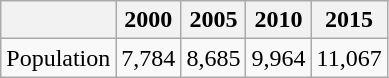<table class="wikitable">
<tr>
<th></th>
<th>2000</th>
<th>2005</th>
<th>2010</th>
<th>2015</th>
</tr>
<tr>
<td>Population</td>
<td>7,784</td>
<td>8,685</td>
<td>9,964</td>
<td>11,067</td>
</tr>
</table>
